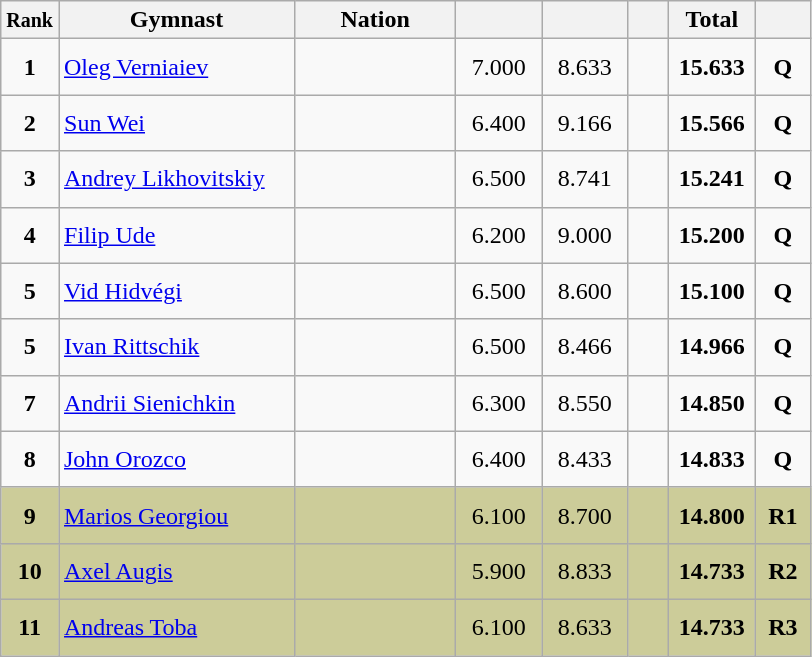<table class="wikitable sortable" style="text-align:center;">
<tr>
<th scope="col" style="width:15px;"><small>Rank</small></th>
<th scope="col" style="width:150px;">Gymnast</th>
<th scope="col" style="width:100px;">Nation</th>
<th scope="col" style="width:50px;"><small></small></th>
<th scope="col" style="width:50px;"><small></small></th>
<th scope="col" style="width:20px;"><small></small></th>
<th scope="col" style="width:50px;">Total</th>
<th scope="col" style="width:30px;"><small></small></th>
</tr>
<tr>
<td scope="row" style="text-align:center"><strong>1</strong></td>
<td style="height:30px; text-align:left;"><a href='#'>Oleg Verniaiev</a></td>
<td style="text-align:left;"></td>
<td>7.000</td>
<td>8.633</td>
<td></td>
<td><strong>15.633</strong></td>
<td><strong>Q</strong></td>
</tr>
<tr>
<td scope="row" style="text-align:center"><strong>2</strong></td>
<td style="height:30px; text-align:left;"><a href='#'>Sun Wei</a></td>
<td style="text-align:left;"></td>
<td>6.400</td>
<td>9.166</td>
<td></td>
<td><strong>15.566</strong></td>
<td><strong>Q</strong></td>
</tr>
<tr>
<td scope="row" style="text-align:center"><strong>3</strong></td>
<td style="height:30px; text-align:left;"><a href='#'>Andrey Likhovitskiy</a></td>
<td style="text-align:left;"></td>
<td>6.500</td>
<td>8.741</td>
<td></td>
<td><strong>15.241</strong></td>
<td><strong>Q</strong></td>
</tr>
<tr>
<td scope="row" style="text-align:center"><strong>4</strong></td>
<td style="height:30px; text-align:left;"><a href='#'>Filip Ude</a></td>
<td style="text-align:left;"></td>
<td>6.200</td>
<td>9.000</td>
<td></td>
<td><strong>15.200</strong></td>
<td><strong>Q</strong></td>
</tr>
<tr>
<td scope="row" style="text-align:center"><strong>5</strong></td>
<td style="height:30px; text-align:left;"><a href='#'>Vid Hidvégi</a></td>
<td style="text-align:left;"></td>
<td>6.500</td>
<td>8.600</td>
<td></td>
<td><strong>15.100</strong></td>
<td><strong>Q</strong></td>
</tr>
<tr>
<td scope="row" style="text-align:center"><strong>5</strong></td>
<td style="height:30px; text-align:left;"><a href='#'>Ivan Rittschik</a></td>
<td style="text-align:left;"></td>
<td>6.500</td>
<td>8.466</td>
<td></td>
<td><strong>14.966</strong></td>
<td><strong>Q</strong></td>
</tr>
<tr>
<td scope="row" style="text-align:center"><strong>7</strong></td>
<td style="height:30px; text-align:left;"><a href='#'>Andrii Sienichkin</a></td>
<td style="text-align:left;"></td>
<td>6.300</td>
<td>8.550</td>
<td></td>
<td><strong>14.850</strong></td>
<td><strong>Q</strong></td>
</tr>
<tr>
<td scope="row" style="text-align:center"><strong>8</strong></td>
<td style="height:30px; text-align:left;"><a href='#'>John Orozco</a></td>
<td style="text-align:left;"></td>
<td>6.400</td>
<td>8.433</td>
<td></td>
<td><strong>14.833</strong></td>
<td><strong>Q</strong></td>
</tr>
<tr style="background:#CCCC99;">
<td scope="row" style="text-align:center"><strong>9</strong></td>
<td style="height:30px; text-align:left;"><a href='#'>Marios Georgiou</a></td>
<td style="text-align:left;"></td>
<td>6.100</td>
<td>8.700</td>
<td></td>
<td><strong>14.800</strong></td>
<td><strong>R1</strong></td>
</tr>
<tr style="background:#CCCC99;">
<td scope="row" style="text-align:center"><strong>10</strong></td>
<td style="height:30px; text-align:left;"><a href='#'>Axel Augis</a></td>
<td style="text-align:left;"></td>
<td>5.900</td>
<td>8.833</td>
<td></td>
<td><strong>14.733</strong></td>
<td><strong>R2</strong></td>
</tr>
<tr style="background:#CCCC99;">
<td scope="row" style="text-align:center"><strong>11</strong></td>
<td style="height:30px; text-align:left;"><a href='#'>Andreas Toba</a></td>
<td style="text-align:left;"></td>
<td>6.100</td>
<td>8.633</td>
<td></td>
<td><strong>14.733</strong></td>
<td><strong>R3</strong></td>
</tr>
</table>
